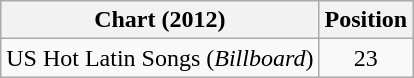<table class="wikitable">
<tr>
<th>Chart (2012)</th>
<th>Position</th>
</tr>
<tr>
<td>US Hot Latin Songs (<em>Billboard</em>)</td>
<td align="center">23</td>
</tr>
</table>
